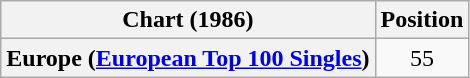<table class="wikitable sortable plainrowheaders" style="text-align:center">
<tr>
<th>Chart (1986)</th>
<th>Position</th>
</tr>
<tr>
<th scope="row">Europe (<a href='#'>European Top 100 Singles</a>)</th>
<td align="center">55</td>
</tr>
</table>
